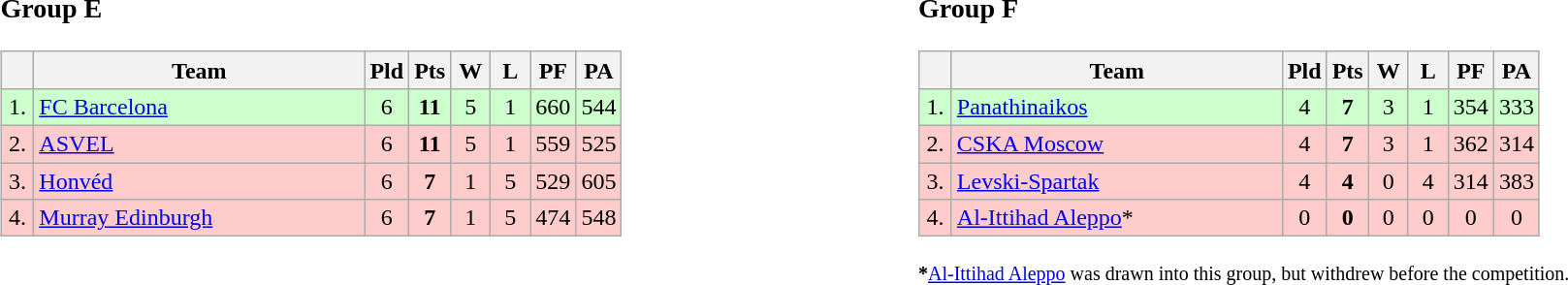<table>
<tr>
<td style="vertical-align:top; width:33%;"><br><h3>Group E</h3><table class="wikitable" style="text-align:center">
<tr>
<th width=15></th>
<th width=220>Team</th>
<th width=20>Pld</th>
<th width=20>Pts</th>
<th width=20>W</th>
<th width=20>L</th>
<th width=20>PF</th>
<th width=20>PA</th>
</tr>
<tr style="background: #ccffcc;">
<td>1.</td>
<td align=left> <a href='#'>FC Barcelona</a></td>
<td>6</td>
<td><strong>11</strong></td>
<td>5</td>
<td>1</td>
<td>660</td>
<td>544</td>
</tr>
<tr style="background: #ffcccc;">
<td>2.</td>
<td align=left> <a href='#'>ASVEL</a></td>
<td>6</td>
<td><strong>11</strong></td>
<td>5</td>
<td>1</td>
<td>559</td>
<td>525</td>
</tr>
<tr style="background: #ffcccc;">
<td>3.</td>
<td align=left> <a href='#'>Honvéd</a></td>
<td>6</td>
<td><strong>7</strong></td>
<td>1</td>
<td>5</td>
<td>529</td>
<td>605</td>
</tr>
<tr style="background: #ffcccc;">
<td>4.</td>
<td align=left> <a href='#'>Murray Edinburgh</a></td>
<td>6</td>
<td><strong>7</strong></td>
<td>1</td>
<td>5</td>
<td>474</td>
<td>548</td>
</tr>
</table>
</td>
<td style="vertical-align:top; width:33%;"><br><h3>Group F</h3><table class="wikitable" style="text-align:center">
<tr>
<th width=15></th>
<th width=220>Team</th>
<th width=20>Pld</th>
<th width=20>Pts</th>
<th width=20>W</th>
<th width=20>L</th>
<th width=20>PF</th>
<th width=20>PA</th>
</tr>
<tr style="background: #ccffcc;">
<td>1.</td>
<td align=left> <a href='#'>Panathinaikos</a></td>
<td>4</td>
<td><strong>7</strong></td>
<td>3</td>
<td>1</td>
<td>354</td>
<td>333</td>
</tr>
<tr style="background: #ffcccc;">
<td>2.</td>
<td align=left> <a href='#'>CSKA Moscow</a></td>
<td>4</td>
<td><strong>7</strong></td>
<td>3</td>
<td>1</td>
<td>362</td>
<td>314</td>
</tr>
<tr style="background: #ffcccc;">
<td>3.</td>
<td align=left> <a href='#'>Levski-Spartak</a></td>
<td>4</td>
<td><strong>4</strong></td>
<td>0</td>
<td>4</td>
<td>314</td>
<td>383</td>
</tr>
<tr style="background: #ffcccc;">
<td>4.</td>
<td align=left> <a href='#'>Al-Ittihad Aleppo</a>*</td>
<td>0</td>
<td><strong>0</strong></td>
<td>0</td>
<td>0</td>
<td>0</td>
<td>0</td>
</tr>
</table>
<small><strong>*</strong><a href='#'>Al-Ittihad Aleppo</a> was drawn into this group, but withdrew before the competition.</small></td>
</tr>
</table>
